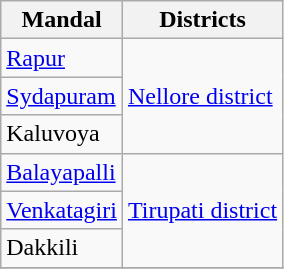<table class="wikitable sortable static-row-numbers static-row-header-hash">
<tr>
<th>Mandal</th>
<th>Districts</th>
</tr>
<tr>
<td><a href='#'>Rapur</a></td>
<td rowspan="3"><a href='#'>Nellore district</a></td>
</tr>
<tr>
<td><a href='#'>Sydapuram</a></td>
</tr>
<tr>
<td>Kaluvoya</td>
</tr>
<tr>
<td><a href='#'>Balayapalli</a></td>
<td rowspan="3"><a href='#'>Tirupati district</a></td>
</tr>
<tr>
<td><a href='#'>Venkatagiri</a></td>
</tr>
<tr>
<td>Dakkili</td>
</tr>
<tr>
</tr>
</table>
